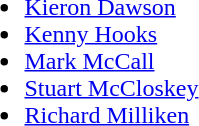<table>
<tr style="vertical-align:top">
<td><br><ul><li><a href='#'>Kieron Dawson</a></li><li><a href='#'>Kenny Hooks</a></li><li><a href='#'>Mark McCall</a></li><li><a href='#'>Stuart McCloskey</a></li><li><a href='#'>Richard Milliken</a></li></ul></td>
</tr>
</table>
